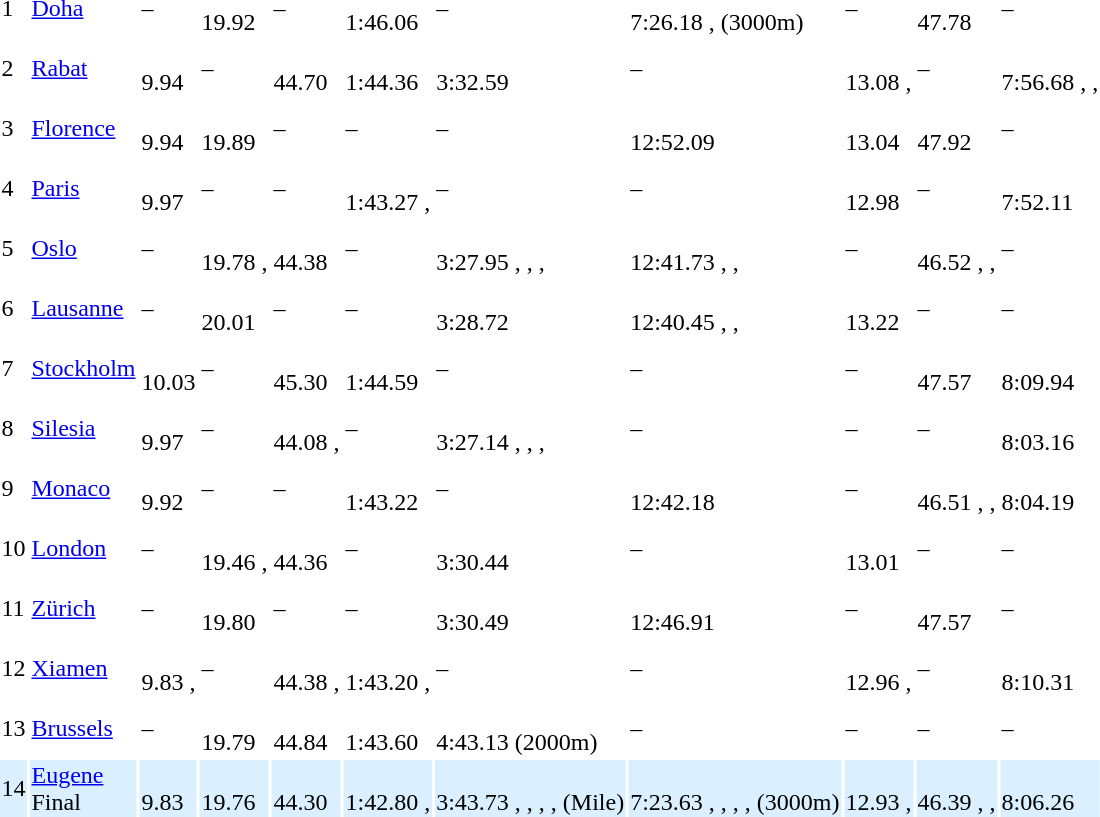<table>
<tr>
<td>1</td>
<td><a href='#'>Doha</a></td>
<td>–</td>
<td><br>19.92 </td>
<td>–</td>
<td><br>1:46.06 </td>
<td>–</td>
<td><br>7:26.18 ,  (3000m)</td>
<td>–</td>
<td><br>47.78</td>
<td>–</td>
</tr>
<tr>
<td>2</td>
<td><a href='#'>Rabat</a></td>
<td><br>9.94 </td>
<td>–</td>
<td><br>44.70</td>
<td><br>1:44.36</td>
<td><br>3:32.59 </td>
<td>–</td>
<td><br>13.08 , </td>
<td>–</td>
<td><br>7:56.68 , , </td>
</tr>
<tr>
<td>3</td>
<td><a href='#'>Florence</a></td>
<td><br>9.94</td>
<td><br>19.89 </td>
<td>–</td>
<td>–</td>
<td>–</td>
<td><br>12:52.09 </td>
<td><br>13.04</td>
<td><br>47.92</td>
<td>–</td>
</tr>
<tr>
<td>4</td>
<td><a href='#'>Paris</a></td>
<td><br>9.97</td>
<td>–</td>
<td>–</td>
<td><br>1:43.27 , </td>
<td>–</td>
<td>–</td>
<td><br>12.98 </td>
<td>–</td>
<td><br>7:52.11 </td>
</tr>
<tr>
<td>5</td>
<td><a href='#'>Oslo</a></td>
<td>–</td>
<td><br>19.78 , </td>
<td><br>44.38</td>
<td>–</td>
<td><br>3:27.95 , , , </td>
<td><br>12:41.73 , , </td>
<td>–</td>
<td><br>46.52 , , </td>
<td>–</td>
</tr>
<tr>
<td>6</td>
<td><a href='#'>Lausanne</a></td>
<td>–</td>
<td><br>20.01</td>
<td>–</td>
<td>–</td>
<td><br>3:28.72 </td>
<td><br>12:40.45 , , </td>
<td><br>13.22</td>
<td>–</td>
<td>–</td>
</tr>
<tr>
<td>7</td>
<td><a href='#'>Stockholm</a></td>
<td><br>10.03</td>
<td>–</td>
<td><br>45.30</td>
<td><br>1:44.59</td>
<td>–</td>
<td>–</td>
<td>–</td>
<td><br>47.57</td>
<td><br>8:09.94</td>
</tr>
<tr>
<td>8</td>
<td><a href='#'>Silesia</a></td>
<td><br>9.97</td>
<td>–</td>
<td><br>44.08 , </td>
<td>–</td>
<td><br>3:27.14 , , , </td>
<td>–</td>
<td>–</td>
<td>–</td>
<td><br>8:03.16 </td>
</tr>
<tr>
<td>9</td>
<td><a href='#'>Monaco</a></td>
<td><br>9.92</td>
<td>–</td>
<td>–</td>
<td><br>1:43.22 </td>
<td>–</td>
<td><br>12:42.18 </td>
<td>–</td>
<td><br>46.51 , , </td>
<td><br>8:04.19 </td>
</tr>
<tr>
<td>10</td>
<td><a href='#'>London</a></td>
<td>–</td>
<td><br>19.46 , </td>
<td><br>44.36</td>
<td>–</td>
<td><br>3:30.44</td>
<td>–</td>
<td><br>13.01</td>
<td>–</td>
<td>–</td>
</tr>
<tr>
<td>11</td>
<td><a href='#'>Zürich</a></td>
<td>–</td>
<td><br>19.80</td>
<td>–</td>
<td>–</td>
<td><br>3:30.49</td>
<td><br>12:46.91</td>
<td>–</td>
<td><br>47.57</td>
<td>–</td>
</tr>
<tr>
<td>12</td>
<td><a href='#'>Xiamen</a></td>
<td><br>9.83 , </td>
<td>–</td>
<td><br>44.38 , </td>
<td><br>1:43.20 , </td>
<td>–</td>
<td>–</td>
<td><br>12.96 , </td>
<td>–</td>
<td><br>8:10.31 </td>
</tr>
<tr>
<td>13</td>
<td><a href='#'>Brussels</a></td>
<td>–</td>
<td><br>19.79 </td>
<td><br>44.84</td>
<td><br>1:43.60</td>
<td><br>4:43.13  (2000m)</td>
<td>–</td>
<td>–</td>
<td>–</td>
<td>–</td>
</tr>
<tr bgcolor=#DAEFFF>
<td>14</td>
<td><a href='#'>Eugene</a><br>Final</td>
<td><br>9.83 </td>
<td><br>19.76 </td>
<td><br>44.30 </td>
<td><br>1:42.80 , </td>
<td><br>3:43.73 , , , ,  (Mile)</td>
<td><br>7:23.63 , , , ,  (3000m)</td>
<td><br>12.93 , </td>
<td><br>46.39 , , </td>
<td><br>8:06.26</td>
</tr>
<tr>
</tr>
</table>
